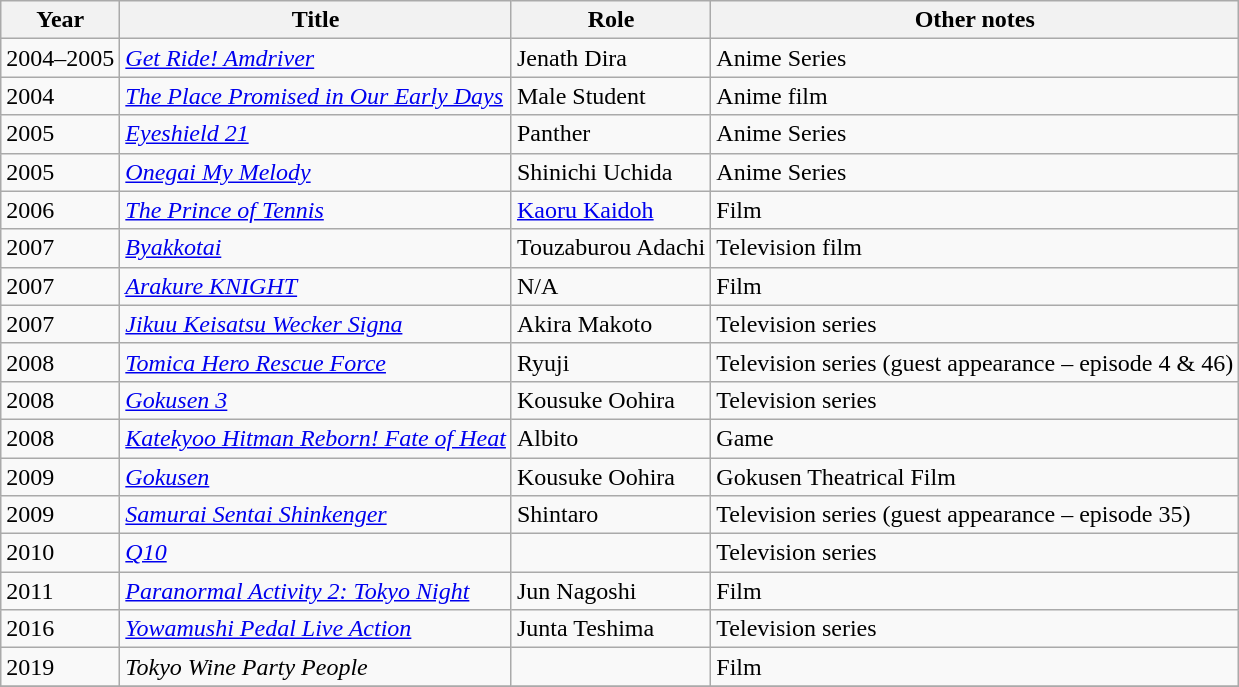<table class="wikitable">
<tr>
<th>Year</th>
<th>Title</th>
<th>Role</th>
<th>Other notes</th>
</tr>
<tr>
<td>2004–2005</td>
<td><em><a href='#'>Get Ride! Amdriver</a></em></td>
<td>Jenath Dira</td>
<td>Anime Series</td>
</tr>
<tr>
<td>2004</td>
<td><em><a href='#'>The Place Promised in Our Early Days</a></em></td>
<td>Male Student</td>
<td>Anime film</td>
</tr>
<tr>
<td>2005</td>
<td><em><a href='#'>Eyeshield 21</a></em></td>
<td>Panther</td>
<td>Anime Series</td>
</tr>
<tr>
<td>2005</td>
<td><em><a href='#'>Onegai My Melody</a></em></td>
<td>Shinichi Uchida</td>
<td>Anime Series</td>
</tr>
<tr>
<td>2006</td>
<td><em><a href='#'>The Prince of Tennis</a></em></td>
<td><a href='#'>Kaoru Kaidoh</a></td>
<td>Film</td>
</tr>
<tr>
<td>2007</td>
<td><em><a href='#'>Byakkotai</a></em></td>
<td>Touzaburou Adachi</td>
<td>Television film</td>
</tr>
<tr>
<td>2007</td>
<td><em><a href='#'>Arakure KNIGHT</a></em></td>
<td>N/A</td>
<td>Film</td>
</tr>
<tr>
<td>2007</td>
<td><em><a href='#'>Jikuu Keisatsu Wecker Signa</a></em></td>
<td>Akira Makoto</td>
<td>Television series</td>
</tr>
<tr>
<td>2008</td>
<td><em><a href='#'>Tomica Hero Rescue Force</a></em></td>
<td>Ryuji</td>
<td>Television series (guest appearance – episode 4 & 46)</td>
</tr>
<tr>
<td>2008</td>
<td><em><a href='#'>Gokusen 3</a></em></td>
<td>Kousuke Oohira</td>
<td>Television series</td>
</tr>
<tr>
<td>2008</td>
<td><em><a href='#'>Katekyoo Hitman Reborn! Fate of Heat</a></em></td>
<td>Albito</td>
<td>Game</td>
</tr>
<tr>
<td>2009</td>
<td><em><a href='#'>Gokusen</a></em></td>
<td>Kousuke Oohira</td>
<td>Gokusen Theatrical Film</td>
</tr>
<tr>
<td>2009</td>
<td><em><a href='#'>Samurai Sentai Shinkenger</a></em></td>
<td>Shintaro</td>
<td>Television series (guest appearance – episode 35)</td>
</tr>
<tr>
<td>2010</td>
<td><em><a href='#'>Q10</a></em></td>
<td></td>
<td>Television series</td>
</tr>
<tr>
<td>2011</td>
<td><em><a href='#'>Paranormal Activity 2: Tokyo Night</a></em></td>
<td>Jun Nagoshi</td>
<td>Film</td>
</tr>
<tr>
<td>2016</td>
<td><em><a href='#'>Yowamushi Pedal Live Action</a></em></td>
<td>Junta Teshima</td>
<td>Television series</td>
</tr>
<tr>
<td>2019</td>
<td><em>Tokyo Wine Party People</em></td>
<td></td>
<td>Film</td>
</tr>
<tr>
</tr>
</table>
